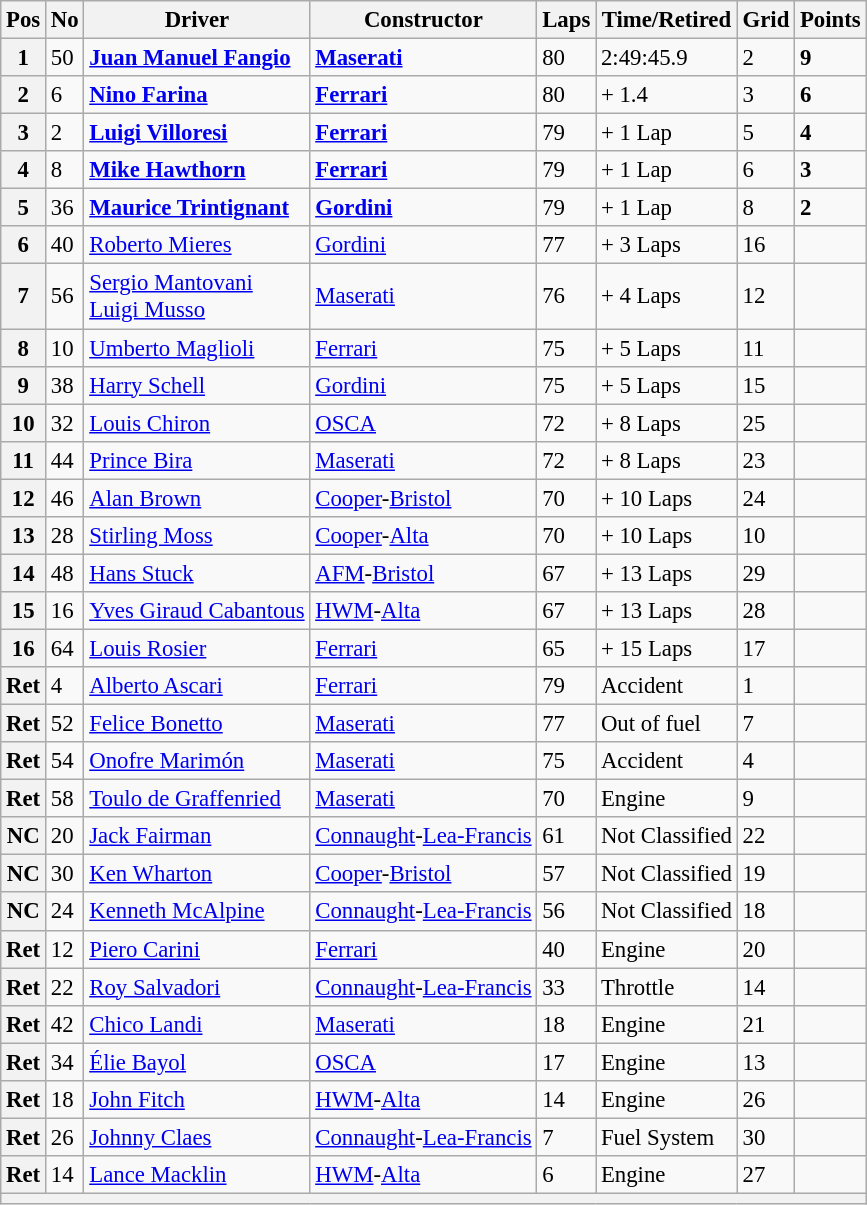<table class="wikitable" style="font-size: 95%;">
<tr>
<th>Pos</th>
<th>No</th>
<th>Driver</th>
<th>Constructor</th>
<th>Laps</th>
<th>Time/Retired</th>
<th>Grid</th>
<th>Points</th>
</tr>
<tr>
<th>1</th>
<td>50</td>
<td> <strong><a href='#'>Juan Manuel Fangio</a></strong></td>
<td><strong><a href='#'>Maserati</a></strong></td>
<td>80</td>
<td>2:49:45.9</td>
<td>2</td>
<td><strong>9</strong></td>
</tr>
<tr>
<th>2</th>
<td>6</td>
<td> <strong><a href='#'>Nino Farina</a></strong></td>
<td><strong><a href='#'>Ferrari</a></strong></td>
<td>80</td>
<td>+ 1.4</td>
<td>3</td>
<td><strong>6</strong></td>
</tr>
<tr>
<th>3</th>
<td>2</td>
<td> <strong><a href='#'>Luigi Villoresi</a></strong></td>
<td><strong><a href='#'>Ferrari</a></strong></td>
<td>79</td>
<td>+ 1 Lap</td>
<td>5</td>
<td><strong>4</strong></td>
</tr>
<tr>
<th>4</th>
<td>8</td>
<td> <strong><a href='#'>Mike Hawthorn</a></strong></td>
<td><strong><a href='#'>Ferrari</a></strong></td>
<td>79</td>
<td>+ 1 Lap</td>
<td>6</td>
<td><strong>3</strong></td>
</tr>
<tr>
<th>5</th>
<td>36</td>
<td> <strong><a href='#'>Maurice Trintignant</a></strong></td>
<td><strong><a href='#'>Gordini</a></strong></td>
<td>79</td>
<td>+ 1 Lap</td>
<td>8</td>
<td><strong>2</strong></td>
</tr>
<tr>
<th>6</th>
<td>40</td>
<td> <a href='#'>Roberto Mieres</a></td>
<td><a href='#'>Gordini</a></td>
<td>77</td>
<td>+ 3 Laps</td>
<td>16</td>
<td> </td>
</tr>
<tr>
<th>7</th>
<td>56</td>
<td> <a href='#'>Sergio Mantovani</a><br> <a href='#'>Luigi Musso</a></td>
<td><a href='#'>Maserati</a></td>
<td>76</td>
<td>+ 4 Laps</td>
<td>12</td>
<td> </td>
</tr>
<tr>
<th>8</th>
<td>10</td>
<td> <a href='#'>Umberto Maglioli</a></td>
<td><a href='#'>Ferrari</a></td>
<td>75</td>
<td>+ 5 Laps</td>
<td>11</td>
<td> </td>
</tr>
<tr>
<th>9</th>
<td>38</td>
<td> <a href='#'>Harry Schell</a></td>
<td><a href='#'>Gordini</a></td>
<td>75</td>
<td>+ 5 Laps</td>
<td>15</td>
<td> </td>
</tr>
<tr>
<th>10</th>
<td>32</td>
<td> <a href='#'>Louis Chiron</a></td>
<td><a href='#'>OSCA</a></td>
<td>72</td>
<td>+ 8 Laps</td>
<td>25</td>
<td> </td>
</tr>
<tr>
<th>11</th>
<td>44</td>
<td> <a href='#'>Prince Bira</a></td>
<td><a href='#'>Maserati</a></td>
<td>72</td>
<td>+ 8 Laps</td>
<td>23</td>
<td> </td>
</tr>
<tr>
<th>12</th>
<td>46</td>
<td> <a href='#'>Alan Brown</a></td>
<td><a href='#'>Cooper</a>-<a href='#'>Bristol</a></td>
<td>70</td>
<td>+ 10 Laps</td>
<td>24</td>
<td> </td>
</tr>
<tr>
<th>13</th>
<td>28</td>
<td> <a href='#'>Stirling Moss</a></td>
<td><a href='#'>Cooper</a>-<a href='#'>Alta</a></td>
<td>70</td>
<td>+ 10 Laps</td>
<td>10</td>
<td> </td>
</tr>
<tr>
<th>14</th>
<td>48</td>
<td> <a href='#'>Hans Stuck</a></td>
<td><a href='#'>AFM</a>-<a href='#'>Bristol</a></td>
<td>67</td>
<td>+ 13 Laps</td>
<td>29</td>
<td> </td>
</tr>
<tr>
<th>15</th>
<td>16</td>
<td> <a href='#'>Yves Giraud Cabantous</a></td>
<td><a href='#'>HWM</a>-<a href='#'>Alta</a></td>
<td>67</td>
<td>+ 13 Laps</td>
<td>28</td>
<td> </td>
</tr>
<tr>
<th>16</th>
<td>64</td>
<td> <a href='#'>Louis Rosier</a></td>
<td><a href='#'>Ferrari</a></td>
<td>65</td>
<td>+ 15 Laps</td>
<td>17</td>
<td> </td>
</tr>
<tr>
<th>Ret</th>
<td>4</td>
<td> <a href='#'>Alberto Ascari</a></td>
<td><a href='#'>Ferrari</a></td>
<td>79</td>
<td>Accident</td>
<td>1</td>
<td> </td>
</tr>
<tr>
<th>Ret</th>
<td>52</td>
<td> <a href='#'>Felice Bonetto</a></td>
<td><a href='#'>Maserati</a></td>
<td>77</td>
<td>Out of fuel</td>
<td>7</td>
<td> </td>
</tr>
<tr>
<th>Ret</th>
<td>54</td>
<td> <a href='#'>Onofre Marimón</a></td>
<td><a href='#'>Maserati</a></td>
<td>75</td>
<td>Accident</td>
<td>4</td>
<td> </td>
</tr>
<tr>
<th>Ret</th>
<td>58</td>
<td> <a href='#'>Toulo de Graffenried</a></td>
<td><a href='#'>Maserati</a></td>
<td>70</td>
<td>Engine</td>
<td>9</td>
<td> </td>
</tr>
<tr>
<th>NC</th>
<td>20</td>
<td> <a href='#'>Jack Fairman</a></td>
<td><a href='#'>Connaught</a>-<a href='#'>Lea-Francis</a></td>
<td>61</td>
<td>Not Classified</td>
<td>22</td>
<td> </td>
</tr>
<tr>
<th>NC</th>
<td>30</td>
<td> <a href='#'>Ken Wharton</a></td>
<td><a href='#'>Cooper</a>-<a href='#'>Bristol</a></td>
<td>57</td>
<td>Not Classified</td>
<td>19</td>
<td> </td>
</tr>
<tr>
<th>NC</th>
<td>24</td>
<td> <a href='#'>Kenneth McAlpine</a></td>
<td><a href='#'>Connaught</a>-<a href='#'>Lea-Francis</a></td>
<td>56</td>
<td>Not Classified</td>
<td>18</td>
<td> </td>
</tr>
<tr>
<th>Ret</th>
<td>12</td>
<td> <a href='#'>Piero Carini</a></td>
<td><a href='#'>Ferrari</a></td>
<td>40</td>
<td>Engine</td>
<td>20</td>
<td> </td>
</tr>
<tr>
<th>Ret</th>
<td>22</td>
<td> <a href='#'>Roy Salvadori</a></td>
<td><a href='#'>Connaught</a>-<a href='#'>Lea-Francis</a></td>
<td>33</td>
<td>Throttle</td>
<td>14</td>
<td> </td>
</tr>
<tr>
<th>Ret</th>
<td>42</td>
<td> <a href='#'>Chico Landi</a></td>
<td><a href='#'>Maserati</a></td>
<td>18</td>
<td>Engine</td>
<td>21</td>
<td> </td>
</tr>
<tr>
<th>Ret</th>
<td>34</td>
<td> <a href='#'>Élie Bayol</a></td>
<td><a href='#'>OSCA</a></td>
<td>17</td>
<td>Engine</td>
<td>13</td>
<td> </td>
</tr>
<tr>
<th>Ret</th>
<td>18</td>
<td> <a href='#'>John Fitch</a></td>
<td><a href='#'>HWM</a>-<a href='#'>Alta</a></td>
<td>14</td>
<td>Engine</td>
<td>26</td>
<td> </td>
</tr>
<tr>
<th>Ret</th>
<td>26</td>
<td> <a href='#'>Johnny Claes</a></td>
<td><a href='#'>Connaught</a>-<a href='#'>Lea-Francis</a></td>
<td>7</td>
<td>Fuel System</td>
<td>30</td>
<td> </td>
</tr>
<tr>
<th>Ret</th>
<td>14</td>
<td> <a href='#'>Lance Macklin</a></td>
<td><a href='#'>HWM</a>-<a href='#'>Alta</a></td>
<td>6</td>
<td>Engine</td>
<td>27</td>
<td> </td>
</tr>
<tr>
<th colspan="8"></th>
</tr>
</table>
